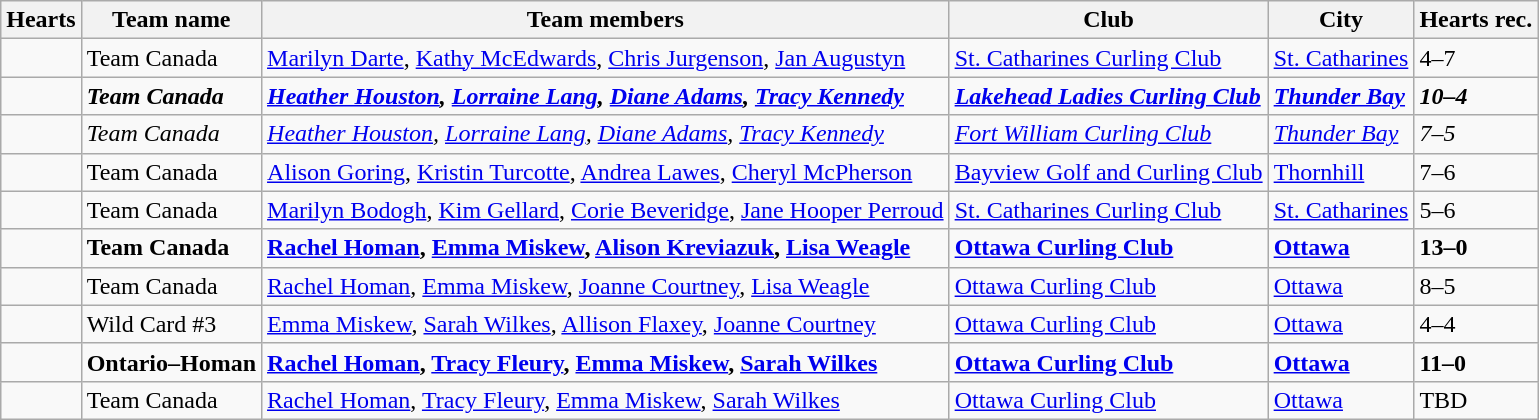<table class="wikitable">
<tr>
<th scope="col">Hearts</th>
<th scope="col">Team name</th>
<th scope="col">Team members</th>
<th scope="col">Club</th>
<th scope="col">City</th>
<th scope="col">Hearts rec.</th>
</tr>
<tr>
<td></td>
<td>Team Canada</td>
<td><a href='#'>Marilyn Darte</a>, <a href='#'>Kathy McEdwards</a>, <a href='#'>Chris Jurgenson</a>, <a href='#'>Jan Augustyn</a></td>
<td><a href='#'>St. Catharines Curling Club</a></td>
<td><a href='#'>St. Catharines</a></td>
<td>4–7</td>
</tr>
<tr>
<td><strong><em></em></strong></td>
<td><strong><em>Team Canada</em></strong></td>
<td><strong><em><a href='#'>Heather Houston</a>, <a href='#'>Lorraine Lang</a>, <a href='#'>Diane Adams</a>, <a href='#'>Tracy Kennedy</a></em></strong></td>
<td><strong><em><a href='#'>Lakehead Ladies Curling Club</a></em></strong></td>
<td><strong><em><a href='#'>Thunder Bay</a></em></strong></td>
<td><strong><em>10–4</em></strong></td>
</tr>
<tr>
<td><em></em></td>
<td><em>Team Canada</em></td>
<td><em><a href='#'>Heather Houston</a>, <a href='#'>Lorraine Lang</a>, <a href='#'>Diane Adams</a>, <a href='#'>Tracy Kennedy</a></em></td>
<td><em><a href='#'>Fort William Curling Club</a></em></td>
<td><em><a href='#'>Thunder Bay</a></em></td>
<td><em>7–5</em></td>
</tr>
<tr>
<td></td>
<td>Team Canada</td>
<td><a href='#'>Alison Goring</a>, <a href='#'>Kristin Turcotte</a>, <a href='#'>Andrea Lawes</a>, <a href='#'>Cheryl McPherson</a></td>
<td><a href='#'>Bayview Golf and Curling Club</a></td>
<td><a href='#'>Thornhill</a></td>
<td>7–6</td>
</tr>
<tr>
<td></td>
<td>Team Canada</td>
<td><a href='#'>Marilyn Bodogh</a>, <a href='#'>Kim Gellard</a>, <a href='#'>Corie Beveridge</a>, <a href='#'>Jane Hooper Perroud</a></td>
<td><a href='#'>St. Catharines Curling Club</a></td>
<td><a href='#'>St. Catharines</a></td>
<td>5–6</td>
</tr>
<tr>
<td><strong></strong></td>
<td><strong>Team Canada</strong></td>
<td><strong><a href='#'>Rachel Homan</a>, <a href='#'>Emma Miskew</a>, <a href='#'>Alison Kreviazuk</a>, <a href='#'>Lisa Weagle</a></strong></td>
<td><strong><a href='#'>Ottawa Curling Club</a></strong></td>
<td><strong><a href='#'>Ottawa</a></strong></td>
<td><strong>13–0</strong></td>
</tr>
<tr>
<td></td>
<td>Team Canada</td>
<td><a href='#'>Rachel Homan</a>, <a href='#'>Emma Miskew</a>, <a href='#'>Joanne Courtney</a>, <a href='#'>Lisa Weagle</a></td>
<td><a href='#'>Ottawa Curling Club</a></td>
<td><a href='#'>Ottawa</a></td>
<td>8–5</td>
</tr>
<tr>
<td></td>
<td>Wild Card #3</td>
<td><a href='#'>Emma Miskew</a>, <a href='#'>Sarah Wilkes</a>, <a href='#'>Allison Flaxey</a>, <a href='#'>Joanne Courtney</a></td>
<td><a href='#'>Ottawa Curling Club</a></td>
<td><a href='#'>Ottawa</a></td>
<td>4–4</td>
</tr>
<tr>
<td><strong></strong></td>
<td><strong>Ontario–Homan</strong></td>
<td><strong><a href='#'>Rachel Homan</a>, <a href='#'>Tracy Fleury</a>, <a href='#'>Emma Miskew</a>, <a href='#'>Sarah Wilkes</a></strong></td>
<td><strong><a href='#'>Ottawa Curling Club</a></strong></td>
<td><strong><a href='#'>Ottawa</a></strong></td>
<td><strong>11–0</strong></td>
</tr>
<tr>
<td></td>
<td>Team Canada</td>
<td><a href='#'>Rachel Homan</a>, <a href='#'>Tracy Fleury</a>, <a href='#'>Emma Miskew</a>, <a href='#'>Sarah Wilkes</a></td>
<td><a href='#'>Ottawa Curling Club</a></td>
<td><a href='#'>Ottawa</a></td>
<td>TBD</td>
</tr>
</table>
